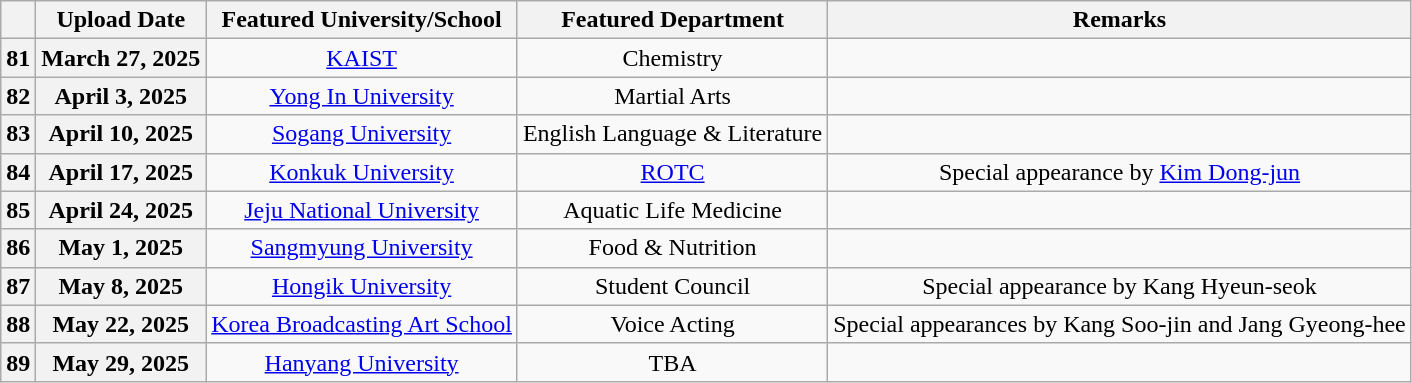<table class="wikitable plainrowheaders" style="text-align:center">
<tr>
<th></th>
<th>Upload Date</th>
<th>Featured University/School</th>
<th>Featured Department</th>
<th>Remarks</th>
</tr>
<tr>
<th>81</th>
<th>March 27, 2025</th>
<td><a href='#'>KAIST</a></td>
<td>Chemistry</td>
<td></td>
</tr>
<tr>
<th>82</th>
<th>April 3, 2025</th>
<td><a href='#'>Yong In University</a></td>
<td>Martial Arts</td>
<td></td>
</tr>
<tr>
<th>83</th>
<th>April 10, 2025</th>
<td><a href='#'>Sogang University</a></td>
<td>English Language & Literature</td>
<td></td>
</tr>
<tr>
<th>84</th>
<th>April 17, 2025</th>
<td><a href='#'>Konkuk University</a></td>
<td><a href='#'>ROTC</a></td>
<td>Special appearance by <a href='#'>Kim Dong-jun</a></td>
</tr>
<tr>
<th>85</th>
<th>April 24, 2025</th>
<td><a href='#'>Jeju National University</a></td>
<td>Aquatic Life Medicine</td>
<td></td>
</tr>
<tr>
<th>86</th>
<th>May 1, 2025</th>
<td><a href='#'>Sangmyung University</a></td>
<td>Food & Nutrition</td>
<td></td>
</tr>
<tr>
<th>87</th>
<th>May 8, 2025</th>
<td><a href='#'>Hongik University</a></td>
<td>Student Council</td>
<td>Special appearance by Kang Hyeun-seok</td>
</tr>
<tr>
<th>88</th>
<th>May 22, 2025</th>
<td><a href='#'>Korea Broadcasting Art School</a></td>
<td>Voice Acting</td>
<td>Special appearances by Kang Soo-jin and Jang Gyeong-hee</td>
</tr>
<tr>
<th>89</th>
<th>May 29, 2025</th>
<td><a href='#'>Hanyang University</a></td>
<td>TBA</td>
<td></td>
</tr>
</table>
